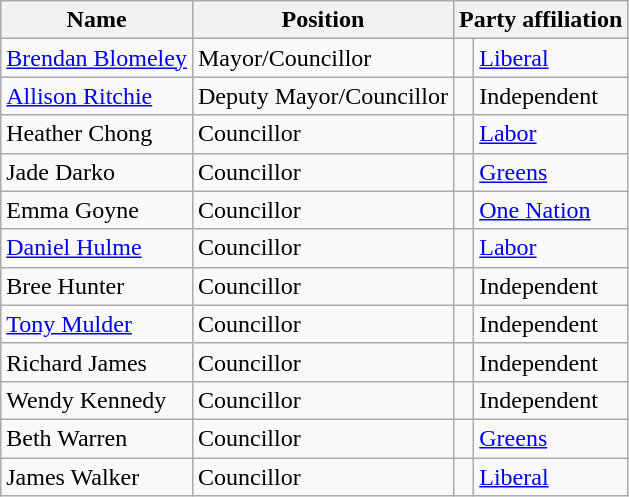<table class="wikitable">
<tr>
<th>Name</th>
<th>Position</th>
<th colspan=2>Party affiliation</th>
</tr>
<tr>
<td><a href='#'>Brendan Blomeley</a></td>
<td>Mayor/Councillor</td>
<td> </td>
<td><a href='#'>Liberal</a></td>
</tr>
<tr>
<td><a href='#'>Allison Ritchie</a></td>
<td>Deputy Mayor/Councillor</td>
<td> </td>
<td>Independent</td>
</tr>
<tr>
<td>Heather Chong</td>
<td>Councillor</td>
<td> </td>
<td><a href='#'>Labor</a></td>
</tr>
<tr>
<td>Jade Darko</td>
<td>Councillor</td>
<td> </td>
<td><a href='#'>Greens</a></td>
</tr>
<tr>
<td>Emma Goyne</td>
<td>Councillor</td>
<td> </td>
<td><a href='#'>One Nation</a></td>
</tr>
<tr>
<td><a href='#'>Daniel Hulme</a></td>
<td>Councillor</td>
<td> </td>
<td><a href='#'>Labor</a></td>
</tr>
<tr>
<td>Bree Hunter</td>
<td>Councillor</td>
<td> </td>
<td>Independent</td>
</tr>
<tr>
<td><a href='#'>Tony Mulder</a></td>
<td>Councillor</td>
<td> </td>
<td>Independent</td>
</tr>
<tr>
<td>Richard James</td>
<td>Councillor</td>
<td> </td>
<td>Independent</td>
</tr>
<tr>
<td>Wendy Kennedy</td>
<td>Councillor</td>
<td> </td>
<td>Independent</td>
</tr>
<tr>
<td>Beth Warren</td>
<td>Councillor</td>
<td> </td>
<td><a href='#'>Greens</a></td>
</tr>
<tr>
<td>James Walker</td>
<td>Councillor</td>
<td> </td>
<td><a href='#'>Liberal</a></td>
</tr>
</table>
